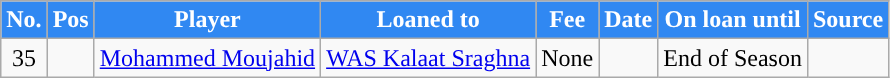<table class="wikitable plainrowheaders sortable">
<tr>
<th style="background:#3088f2; color:#ffffff; ">No.</th>
<th style="background:#3088f2; color:#ffffff; ">Pos</th>
<th style="background:#3088f2; color:#ffffff; ">Player</th>
<th style="background:#3088f2; color:#ffffff; ">Loaned to</th>
<th style="background:#3088f2; color:#ffffff; ">Fee</th>
<th style="background:#3088f2; color:#ffffff; ">Date</th>
<th style="background:#3088f2; color:#ffffff; ">On loan until</th>
<th style="background:#3088f2; color:#ffffff; ">Source</th>
</tr>
<tr>
<td align=center>35</td>
<td align=center></td>
<td> <a href='#'>Mohammed Moujahid</a></td>
<td><a href='#'>WAS Kalaat Sraghna</a></td>
<td>None</td>
<td></td>
<td>End of Season</td>
<td></td>
</tr>
</table>
